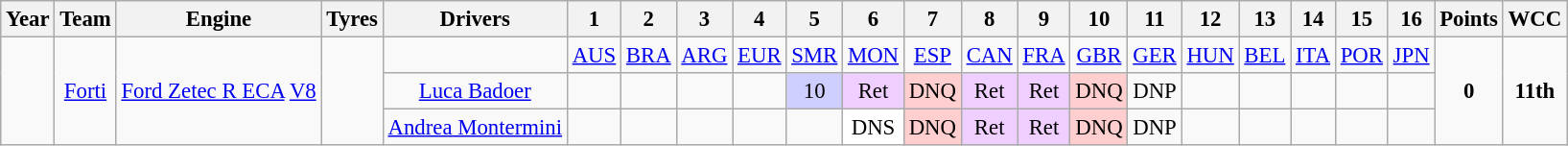<table class="wikitable" style="text-align:center; font-size:95%">
<tr>
<th>Year</th>
<th>Team</th>
<th>Engine</th>
<th>Tyres</th>
<th>Drivers</th>
<th>1</th>
<th>2</th>
<th>3</th>
<th>4</th>
<th>5</th>
<th>6</th>
<th>7</th>
<th>8</th>
<th>9</th>
<th>10</th>
<th>11</th>
<th>12</th>
<th>13</th>
<th>14</th>
<th>15</th>
<th>16</th>
<th>Points</th>
<th>WCC</th>
</tr>
<tr>
<td rowspan="3"></td>
<td rowspan="3"><a href='#'>Forti</a></td>
<td rowspan="3"><a href='#'>Ford Zetec R ECA</a> <a href='#'>V8</a></td>
<td rowspan="3"></td>
<td></td>
<td><a href='#'>AUS</a></td>
<td><a href='#'>BRA</a></td>
<td><a href='#'>ARG</a></td>
<td><a href='#'>EUR</a></td>
<td><a href='#'>SMR</a></td>
<td><a href='#'>MON</a></td>
<td><a href='#'>ESP</a></td>
<td><a href='#'>CAN</a></td>
<td><a href='#'>FRA</a></td>
<td><a href='#'>GBR</a></td>
<td><a href='#'>GER</a></td>
<td><a href='#'>HUN</a></td>
<td><a href='#'>BEL</a></td>
<td><a href='#'>ITA</a></td>
<td><a href='#'>POR</a></td>
<td><a href='#'>JPN</a></td>
<td rowspan="3"><strong>0</strong></td>
<td rowspan="3"><strong>11th</strong></td>
</tr>
<tr>
<td><a href='#'>Luca Badoer</a></td>
<td></td>
<td></td>
<td></td>
<td></td>
<td style="background:#CFCFFF;">10</td>
<td style="background:#EFCFFF;">Ret</td>
<td style="background:#FFCFCF;">DNQ</td>
<td style="background:#EFCFFF;">Ret</td>
<td style="background:#EFCFFF;">Ret</td>
<td style="background:#FFCFCF;">DNQ</td>
<td>DNP</td>
<td></td>
<td></td>
<td></td>
<td></td>
<td></td>
</tr>
<tr>
<td><a href='#'>Andrea Montermini</a></td>
<td></td>
<td></td>
<td></td>
<td></td>
<td></td>
<td style="background:#FFFFFF;">DNS</td>
<td style="background:#FFCFCF;">DNQ</td>
<td style="background:#EFCFFF;">Ret</td>
<td style="background:#EFCFFF;">Ret</td>
<td style="background:#FFCFCF;">DNQ</td>
<td>DNP</td>
<td></td>
<td></td>
<td></td>
<td></td>
<td></td>
</tr>
</table>
